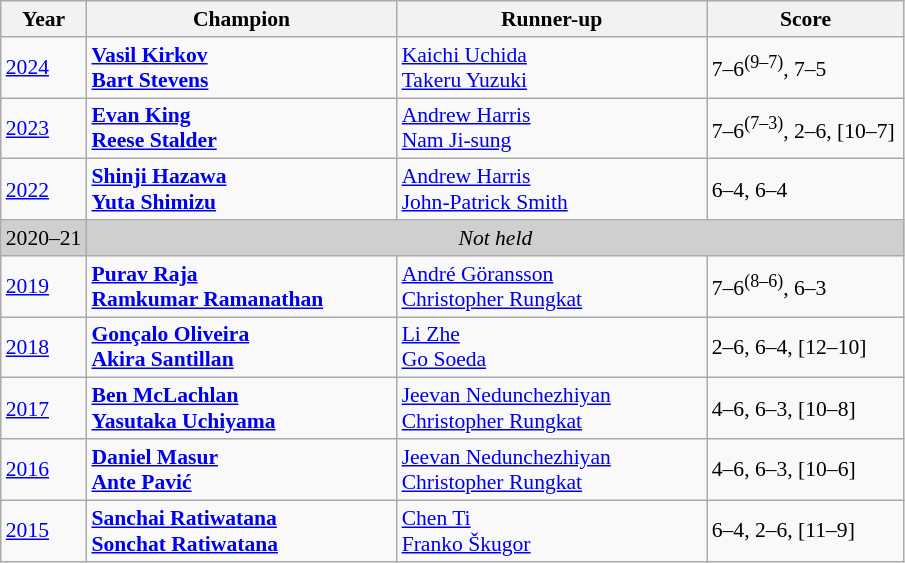<table class="wikitable" style="font-size:90%">
<tr>
<th>Year</th>
<th width="200">Champion</th>
<th width="200">Runner-up</th>
<th width="125">Score</th>
</tr>
<tr>
<td><a href='#'>2024</a></td>
<td> <strong><a href='#'>Vasil Kirkov</a></strong> <br>  <strong><a href='#'>Bart Stevens</a></strong></td>
<td> <a href='#'>Kaichi Uchida</a> <br>  <a href='#'>Takeru Yuzuki</a></td>
<td>7–6<sup>(9–7)</sup>, 7–5</td>
</tr>
<tr>
<td><a href='#'>2023</a></td>
<td> <strong><a href='#'>Evan King</a></strong> <br>  <strong><a href='#'>Reese Stalder</a></strong></td>
<td> <a href='#'>Andrew Harris</a> <br>  <a href='#'>Nam Ji-sung</a></td>
<td>7–6<sup>(7–3)</sup>, 2–6, [10–7]</td>
</tr>
<tr>
<td><a href='#'>2022</a></td>
<td> <strong><a href='#'>Shinji Hazawa</a></strong> <br>  <strong><a href='#'>Yuta Shimizu</a></strong></td>
<td> <a href='#'>Andrew Harris</a> <br>  <a href='#'>John-Patrick Smith</a></td>
<td>6–4, 6–4</td>
</tr>
<tr>
<td style="background:#cfcfcf">2020–21</td>
<td colspan=3 align=center style="background:#cfcfcf"><em>Not held</em></td>
</tr>
<tr>
<td><a href='#'>2019</a></td>
<td> <strong><a href='#'>Purav Raja</a></strong> <br>  <strong><a href='#'>Ramkumar Ramanathan</a></strong></td>
<td> <a href='#'>André Göransson</a> <br>  <a href='#'>Christopher Rungkat</a></td>
<td>7–6<sup>(8–6)</sup>, 6–3</td>
</tr>
<tr>
<td><a href='#'>2018</a></td>
<td> <strong><a href='#'>Gonçalo Oliveira</a></strong> <br>  <strong><a href='#'>Akira Santillan</a></strong></td>
<td> <a href='#'>Li Zhe</a> <br>  <a href='#'>Go Soeda</a></td>
<td>2–6, 6–4, [12–10]</td>
</tr>
<tr>
<td><a href='#'>2017</a></td>
<td> <strong><a href='#'>Ben McLachlan</a></strong> <br>  <strong><a href='#'>Yasutaka Uchiyama</a></strong></td>
<td> <a href='#'>Jeevan Nedunchezhiyan</a> <br>  <a href='#'>Christopher Rungkat</a></td>
<td>4–6, 6–3, [10–8]</td>
</tr>
<tr>
<td><a href='#'>2016</a></td>
<td> <strong><a href='#'>Daniel Masur</a></strong> <br>  <strong><a href='#'>Ante Pavić</a></strong></td>
<td> <a href='#'>Jeevan Nedunchezhiyan</a> <br>  <a href='#'>Christopher Rungkat</a></td>
<td>4–6, 6–3, [10–6]</td>
</tr>
<tr>
<td><a href='#'>2015</a></td>
<td> <strong><a href='#'>Sanchai Ratiwatana</a></strong> <br>  <strong><a href='#'>Sonchat Ratiwatana</a></strong></td>
<td> <a href='#'>Chen Ti</a> <br>  <a href='#'>Franko Škugor</a></td>
<td>6–4, 2–6, [11–9]</td>
</tr>
</table>
